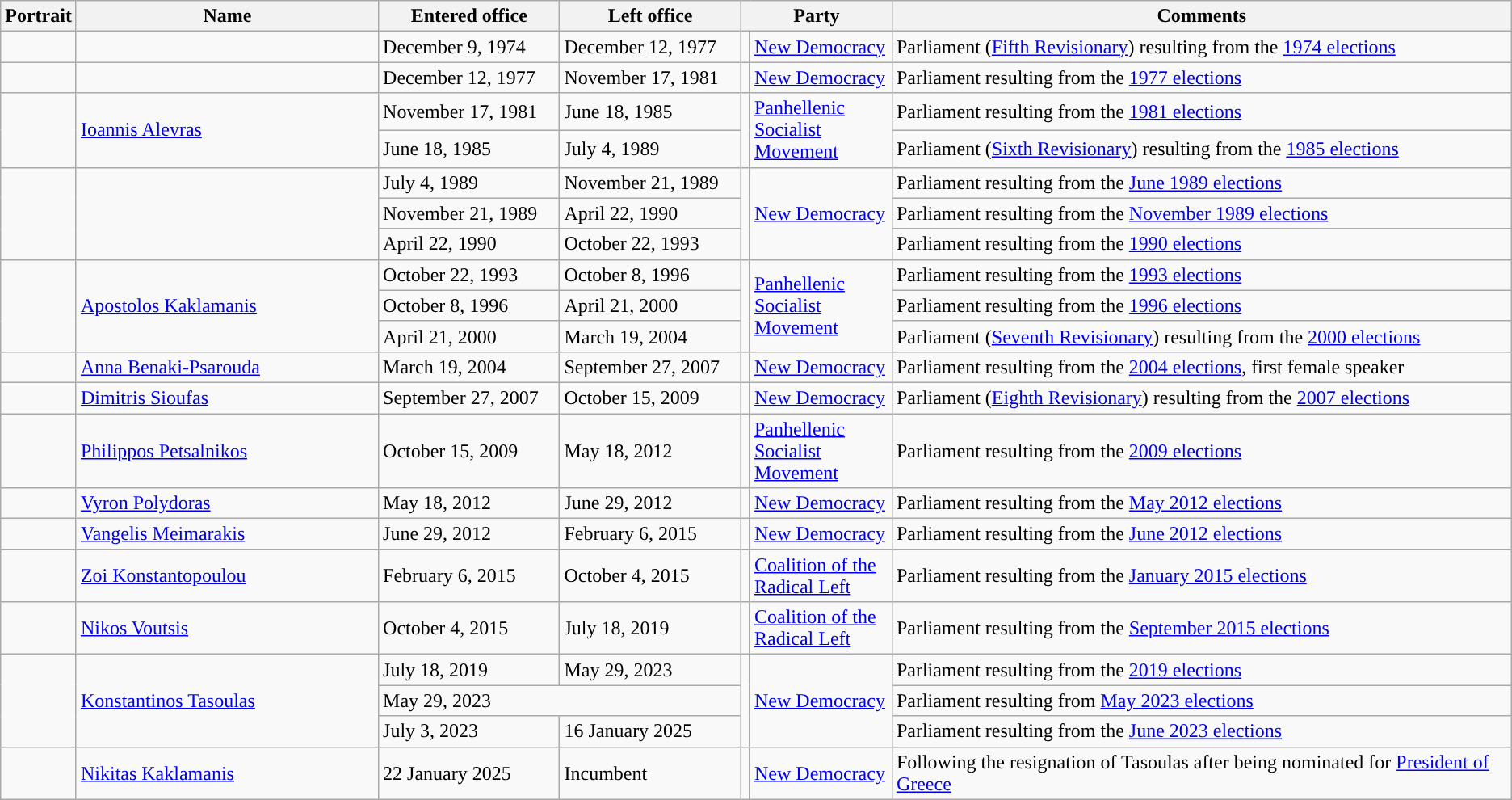<table class="wikitable">
<tr>
<th style="width:50px;">Portrait</th>
<th style="width:20%;">Name</th>
<th style="width:12%;">Entered office</th>
<th style="width:12%;">Left office</th>
<th colspan="2">Party</th>
<th style="width:41%;">Comments</th>
</tr>
<tr>
<td></td>
<td></td>
<td>December 9, 1974</td>
<td>December 12, 1977</td>
<td style="background:"></td>
<td><a href='#'>New Democracy</a></td>
<td>Parliament (<a href='#'>Fifth Revisionary</a>) resulting from the <a href='#'>1974 elections</a></td>
</tr>
<tr>
<td></td>
<td></td>
<td>December 12, 1977</td>
<td>November 17, 1981</td>
<td style="background:"></td>
<td><a href='#'>New Democracy</a></td>
<td>Parliament resulting from the <a href='#'>1977 elections</a></td>
</tr>
<tr>
<td rowspan="2"></td>
<td rowspan=2><a href='#'>Ioannis Alevras</a></td>
<td>November 17, 1981</td>
<td>June 18, 1985</td>
<td rowspan=2 style="background:"></td>
<td rowspan=2><a href='#'>Panhellenic Socialist Movement</a></td>
<td>Parliament resulting from the <a href='#'>1981 elections</a></td>
</tr>
<tr>
<td>June 18, 1985</td>
<td>July 4, 1989</td>
<td>Parliament (<a href='#'>Sixth Revisionary</a>) resulting from the <a href='#'>1985 elections</a></td>
</tr>
<tr>
<td rowspan="3"></td>
<td rowspan=3></td>
<td>July 4, 1989</td>
<td>November 21, 1989</td>
<td rowspan=3 style="background:"></td>
<td rowspan=3><a href='#'>New Democracy</a></td>
<td>Parliament resulting from the <a href='#'>June 1989 elections</a></td>
</tr>
<tr>
<td>November 21, 1989</td>
<td>April 22, 1990</td>
<td>Parliament resulting from the <a href='#'>November 1989 elections</a></td>
</tr>
<tr>
<td>April 22, 1990</td>
<td>October 22, 1993</td>
<td>Parliament resulting from the <a href='#'>1990 elections</a></td>
</tr>
<tr>
<td rowspan="3"></td>
<td rowspan=3><a href='#'>Apostolos Kaklamanis</a></td>
<td>October 22, 1993</td>
<td>October 8, 1996</td>
<td rowspan=3 style="background:"></td>
<td rowspan=3><a href='#'>Panhellenic Socialist Movement</a></td>
<td>Parliament resulting from the <a href='#'>1993 elections</a></td>
</tr>
<tr>
<td>October 8, 1996</td>
<td>April 21, 2000</td>
<td>Parliament resulting from the <a href='#'>1996 elections</a></td>
</tr>
<tr>
<td>April 21, 2000</td>
<td>March 19, 2004</td>
<td>Parliament (<a href='#'>Seventh Revisionary</a>) resulting from the <a href='#'>2000 elections</a></td>
</tr>
<tr>
<td></td>
<td><a href='#'>Anna Benaki-Psarouda</a></td>
<td>March 19, 2004</td>
<td>September 27, 2007</td>
<td style="background:"></td>
<td><a href='#'>New Democracy</a></td>
<td>Parliament resulting from the <a href='#'>2004 elections</a>, first female speaker</td>
</tr>
<tr>
<td></td>
<td><a href='#'>Dimitris Sioufas</a></td>
<td>September 27, 2007</td>
<td>October 15, 2009</td>
<td style="background:"></td>
<td><a href='#'>New Democracy</a></td>
<td>Parliament (<a href='#'>Eighth Revisionary</a>) resulting from the <a href='#'>2007 elections</a></td>
</tr>
<tr>
<td></td>
<td><a href='#'>Philippos Petsalnikos</a></td>
<td>October 15, 2009</td>
<td>May 18, 2012</td>
<td style="background:"></td>
<td><a href='#'>Panhellenic Socialist Movement</a></td>
<td>Parliament resulting from the <a href='#'>2009 elections</a></td>
</tr>
<tr>
<td></td>
<td><a href='#'>Vyron Polydoras</a></td>
<td>May 18, 2012</td>
<td>June 29, 2012</td>
<td style="background:"></td>
<td><a href='#'>New Democracy</a></td>
<td>Parliament resulting from the <a href='#'>May 2012 elections</a></td>
</tr>
<tr>
<td></td>
<td><a href='#'>Vangelis Meimarakis</a></td>
<td>June 29, 2012</td>
<td>February 6, 2015</td>
<td style="background:"></td>
<td><a href='#'>New Democracy</a></td>
<td>Parliament resulting from the <a href='#'>June 2012 elections</a></td>
</tr>
<tr>
<td></td>
<td><a href='#'>Zoi Konstantopoulou</a></td>
<td>February 6, 2015</td>
<td>October 4, 2015</td>
<td style="background:"></td>
<td><a href='#'>Coalition of the Radical Left</a></td>
<td>Parliament resulting from the <a href='#'>January 2015 elections</a></td>
</tr>
<tr>
<td></td>
<td><a href='#'>Nikos Voutsis</a></td>
<td>October 4, 2015</td>
<td>July 18, 2019</td>
<td style="background:"></td>
<td><a href='#'>Coalition of the Radical Left</a></td>
<td>Parliament resulting from the <a href='#'>September 2015 elections</a></td>
</tr>
<tr>
<td rowspan="3"></td>
<td rowspan="3"><a href='#'>Konstantinos Tasoulas</a></td>
<td>July 18, 2019</td>
<td>May 29, 2023</td>
<td rowspan="3" style="background:"></td>
<td rowspan="3"><a href='#'>New Democracy</a></td>
<td>Parliament resulting from the <a href='#'>2019 elections</a></td>
</tr>
<tr>
<td colspan="2">May 29, 2023</td>
<td>Parliament resulting from <a href='#'>May 2023 elections</a></td>
</tr>
<tr>
<td>July 3, 2023</td>
<td>16 January 2025</td>
<td>Parliament resulting from the <a href='#'>June 2023 elections</a></td>
</tr>
<tr>
<td></td>
<td><a href='#'>Nikitas Kaklamanis</a></td>
<td>22 January 2025</td>
<td>Incumbent</td>
<td style="background:"></td>
<td><a href='#'>New Democracy</a></td>
<td>Following the resignation of Tasoulas after being nominated for <a href='#'>President of Greece</a></td>
</tr>
</table>
